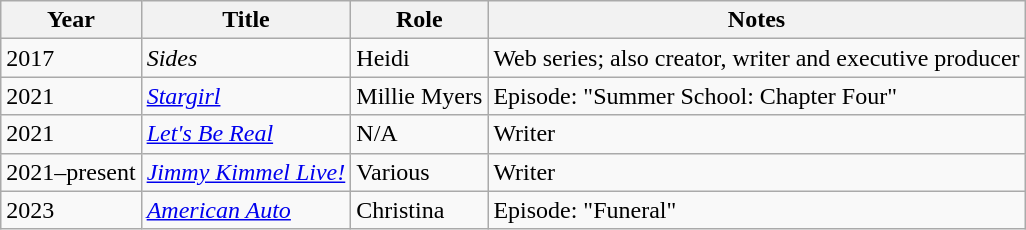<table class="wikitable sortable">
<tr>
<th>Year</th>
<th>Title</th>
<th>Role</th>
<th>Notes</th>
</tr>
<tr>
<td>2017</td>
<td><em>Sides</em></td>
<td>Heidi</td>
<td>Web series; also creator, writer and executive producer</td>
</tr>
<tr>
<td>2021</td>
<td><em><a href='#'>Stargirl</a></em></td>
<td>Millie Myers</td>
<td>Episode: "Summer School: Chapter Four"</td>
</tr>
<tr>
<td>2021</td>
<td><em><a href='#'>Let's Be Real</a></em></td>
<td>N/A</td>
<td>Writer</td>
</tr>
<tr>
<td>2021–present</td>
<td><em><a href='#'>Jimmy Kimmel Live!</a></em></td>
<td>Various</td>
<td>Writer</td>
</tr>
<tr>
<td>2023</td>
<td><em><a href='#'>American Auto</a></em></td>
<td>Christina</td>
<td>Episode: "Funeral"</td>
</tr>
</table>
